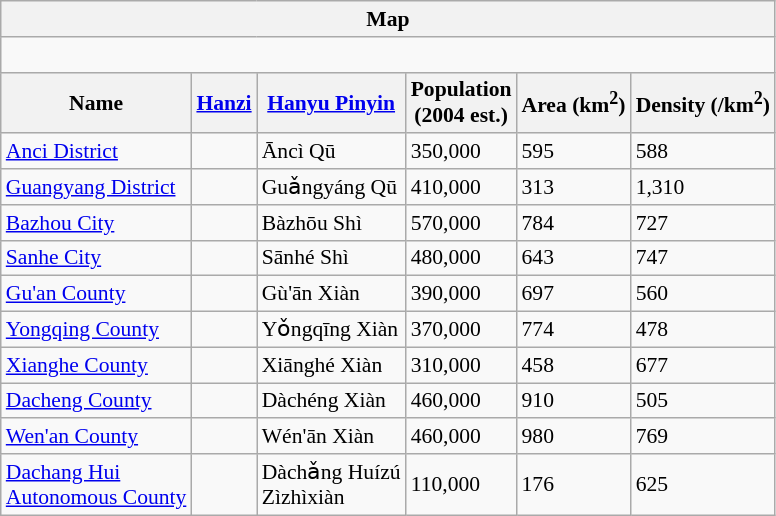<table class="wikitable"  style="font-size:90%;" align=center>
<tr>
<th colspan="6">Map</th>
</tr>
<tr>
<td colspan="6"><div><br> 











</div></td>
</tr>
<tr>
<th>Name</th>
<th><a href='#'>Hanzi</a></th>
<th><a href='#'>Hanyu Pinyin</a></th>
<th>Population<br>(2004 est.)</th>
<th>Area (km<sup>2</sup>)</th>
<th>Density (/km<sup>2</sup>)</th>
</tr>
<tr>
<td><a href='#'>Anci District</a></td>
<td></td>
<td>Āncì Qū</td>
<td>350,000</td>
<td>595</td>
<td>588</td>
</tr>
<tr>
<td><a href='#'>Guangyang District</a></td>
<td></td>
<td>Guǎngyáng Qū</td>
<td>410,000</td>
<td>313</td>
<td>1,310</td>
</tr>
<tr>
<td><a href='#'>Bazhou City</a></td>
<td></td>
<td>Bàzhōu Shì</td>
<td>570,000</td>
<td>784</td>
<td>727</td>
</tr>
<tr>
<td><a href='#'>Sanhe City</a></td>
<td></td>
<td>Sānhé Shì</td>
<td>480,000</td>
<td>643</td>
<td>747</td>
</tr>
<tr>
<td><a href='#'>Gu'an County</a></td>
<td></td>
<td>Gù'ān Xiàn</td>
<td>390,000</td>
<td>697</td>
<td>560</td>
</tr>
<tr>
<td><a href='#'>Yongqing County</a></td>
<td></td>
<td>Yǒngqīng Xiàn</td>
<td>370,000</td>
<td>774</td>
<td>478</td>
</tr>
<tr>
<td><a href='#'>Xianghe County</a></td>
<td></td>
<td>Xiānghé Xiàn</td>
<td>310,000</td>
<td>458</td>
<td>677</td>
</tr>
<tr>
<td><a href='#'>Dacheng County</a></td>
<td></td>
<td>Dàchéng Xiàn</td>
<td>460,000</td>
<td>910</td>
<td>505</td>
</tr>
<tr>
<td><a href='#'>Wen'an County</a></td>
<td></td>
<td>Wén'ān Xiàn</td>
<td>460,000</td>
<td>980</td>
<td>769</td>
</tr>
<tr>
<td><a href='#'>Dachang Hui <br> Autonomous County</a></td>
<td></td>
<td>Dàchǎng Huízú<br>Zìzhìxiàn</td>
<td>110,000</td>
<td>176</td>
<td>625</td>
</tr>
</table>
